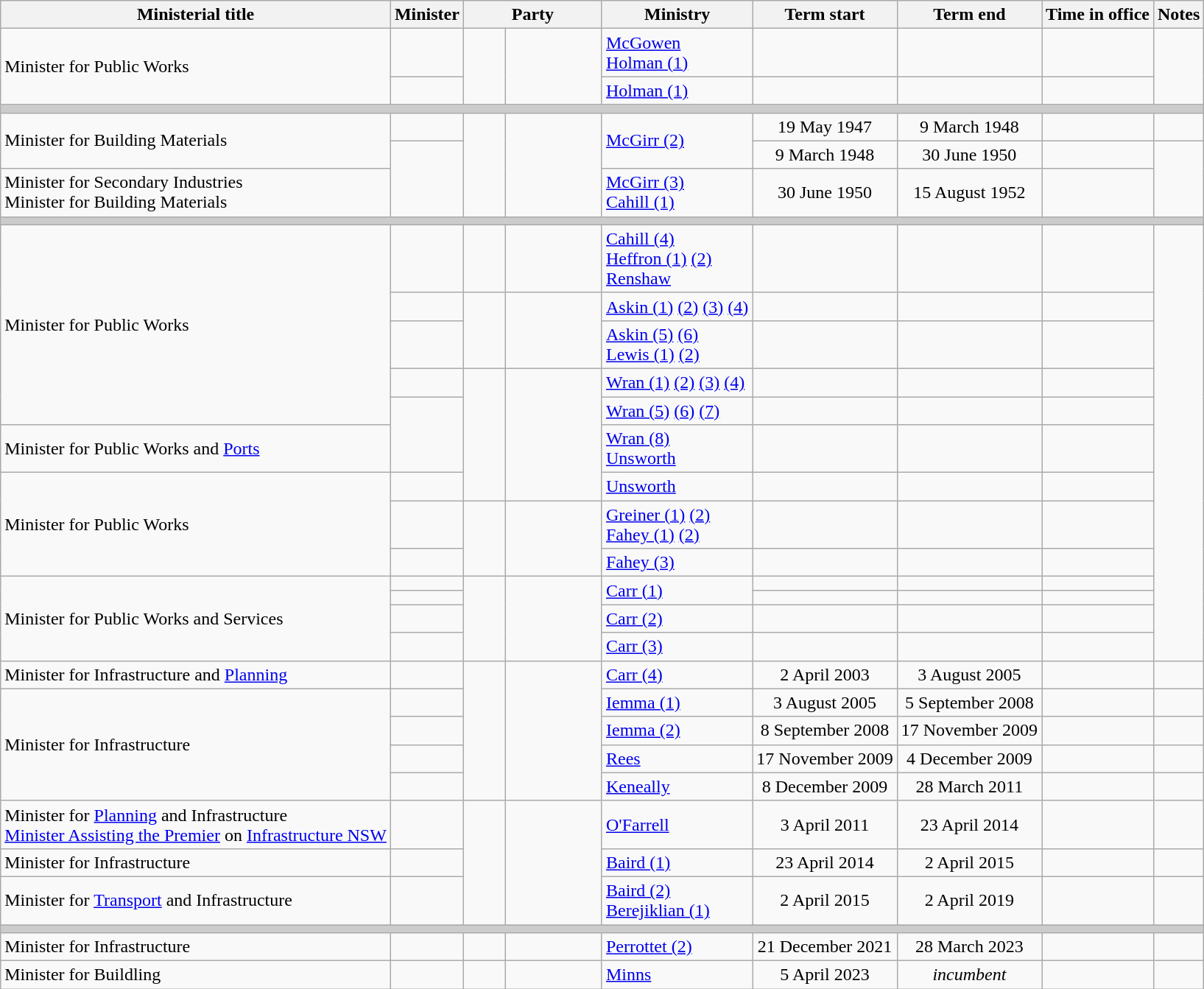<table class="wikitable sortable">
<tr>
<th>Ministerial title</th>
<th>Minister</th>
<th colspan=2>Party</th>
<th>Ministry</th>
<th>Term start</th>
<th>Term end</th>
<th>Time in office</th>
<th class="unsortable">Notes</th>
</tr>
<tr>
<td rowspan="2">Minister for Public Works</td>
<td></td>
<td rowspan="2" > </td>
<td rowspan="2"></td>
<td><a href='#'>McGowen</a><br><a href='#'>Holman (1)</a></td>
<td align=center></td>
<td align=center></td>
<td align=right></td>
</tr>
<tr>
<td></td>
<td><a href='#'>Holman (1)</a></td>
<td align=center></td>
<td align=center></td>
<td align=right></td>
</tr>
<tr>
<th colspan=9 style="background: #cccccc;"></th>
</tr>
<tr>
<td rowspan=2>Minister for Building Materials</td>
<td></td>
<td rowspan=3 > </td>
<td rowspan=3></td>
<td rowspan=2><a href='#'>McGirr (2)</a></td>
<td align=center>19 May 1947</td>
<td align=center>9 March 1948</td>
<td align=right></td>
<td></td>
</tr>
<tr>
<td rowspan=2></td>
<td align=center>9 March 1948</td>
<td align=center>30 June 1950</td>
<td align=right></td>
<td rowspan=2></td>
</tr>
<tr>
<td>Minister for Secondary Industries<br>Minister for Building Materials</td>
<td><a href='#'>McGirr (3)</a><br><a href='#'>Cahill (1)</a></td>
<td align=center>30 June 1950</td>
<td align=center>15 August 1952</td>
<td align=right></td>
</tr>
<tr>
<th colspan=9 style="background: #cccccc;"></th>
</tr>
<tr>
<td rowspan="5">Minister for Public Works</td>
<td></td>
<td> </td>
<td></td>
<td><a href='#'>Cahill (4)</a><br><a href='#'>Heffron (1)</a> <a href='#'>(2)</a><br><a href='#'>Renshaw</a></td>
<td align=center></td>
<td align=center></td>
<td align=right></td>
</tr>
<tr>
<td></td>
<td rowspan="2" > </td>
<td rowspan="2"></td>
<td><a href='#'>Askin (1)</a> <a href='#'>(2)</a> <a href='#'>(3)</a> <a href='#'>(4)</a></td>
<td align=center></td>
<td align=center></td>
<td align=right></td>
</tr>
<tr>
<td></td>
<td><a href='#'>Askin (5)</a> <a href='#'>(6)</a><br><a href='#'>Lewis (1)</a> <a href='#'>(2)</a></td>
<td align=center></td>
<td align=center></td>
<td align=right></td>
</tr>
<tr>
<td></td>
<td rowspan = "4" > </td>
<td rowspan="4"></td>
<td><a href='#'>Wran (1)</a> <a href='#'>(2)</a> <a href='#'>(3)</a> <a href='#'>(4)</a></td>
<td align=center></td>
<td align=center></td>
<td align=right></td>
</tr>
<tr>
<td rowspan = "2"></td>
<td><a href='#'>Wran (5)</a> <a href='#'>(6)</a> <a href='#'>(7)</a></td>
<td align=center></td>
<td align=center></td>
<td align=right></td>
</tr>
<tr>
<td>Minister for Public Works and <a href='#'>Ports</a></td>
<td><a href='#'>Wran (8)</a><br><a href='#'>Unsworth</a></td>
<td align=center></td>
<td align=center></td>
<td align=right></td>
</tr>
<tr>
<td rowspan="3">Minister for Public Works</td>
<td></td>
<td><a href='#'>Unsworth</a></td>
<td align=center></td>
<td align=center></td>
<td align=right></td>
</tr>
<tr>
<td></td>
<td rowspan = "2" > </td>
<td rowspan="2"></td>
<td><a href='#'>Greiner (1)</a> <a href='#'>(2)</a><br><a href='#'>Fahey (1)</a> <a href='#'>(2)</a></td>
<td align=center></td>
<td align=center></td>
<td align=right></td>
</tr>
<tr>
<td></td>
<td><a href='#'>Fahey (3)</a></td>
<td align=center></td>
<td align=center></td>
<td align=right></td>
</tr>
<tr>
<td rowspan="4">Minister for Public Works and Services</td>
<td></td>
<td rowspan = "4" > </td>
<td rowspan="4"></td>
<td rowspan="2"><a href='#'>Carr (1)</a></td>
<td align=center></td>
<td align=center></td>
<td align=right></td>
</tr>
<tr>
<td></td>
<td align=center></td>
<td align=center></td>
<td align=right></td>
</tr>
<tr>
<td></td>
<td><a href='#'>Carr (2)</a></td>
<td align=center></td>
<td align=center></td>
<td align=right></td>
</tr>
<tr>
<td></td>
<td><a href='#'>Carr (3)</a></td>
<td align=center></td>
<td align=center></td>
<td align=right></td>
</tr>
<tr>
<td>Minister for Infrastructure and <a href='#'>Planning</a></td>
<td></td>
<td rowspan=5 > </td>
<td rowspan=5 width=8%></td>
<td><a href='#'>Carr (4)</a></td>
<td align=center>2 April 2003</td>
<td align=center>3 August 2005</td>
<td align=right></td>
<td></td>
</tr>
<tr>
<td rowspan=4>Minister for Infrastructure</td>
<td></td>
<td><a href='#'>Iemma (1)</a></td>
<td align=center>3 August 2005</td>
<td align=center>5 September 2008</td>
<td align=right></td>
<td></td>
</tr>
<tr>
<td></td>
<td><a href='#'>Iemma (2)</a></td>
<td align=center>8 September 2008</td>
<td align=center>17 November 2009</td>
<td align=right></td>
<td></td>
</tr>
<tr>
<td></td>
<td><a href='#'>Rees</a></td>
<td align=center>17 November 2009</td>
<td align=center>4 December 2009</td>
<td align=right></td>
<td></td>
</tr>
<tr>
<td></td>
<td><a href='#'>Keneally</a></td>
<td align=center>8 December 2009</td>
<td align=center>28 March 2011</td>
<td align=right></td>
<td></td>
</tr>
<tr>
<td>Minister for <a href='#'>Planning</a> and Infrastructure<br><a href='#'>Minister Assisting the Premier</a> on <a href='#'>Infrastructure NSW</a></td>
<td></td>
<td rowspan=3 > </td>
<td rowspan=3></td>
<td><a href='#'>O'Farrell</a></td>
<td align=center>3 April 2011</td>
<td align=center>23 April 2014</td>
<td align=right></td>
<td></td>
</tr>
<tr>
<td>Minister for Infrastructure</td>
<td></td>
<td><a href='#'>Baird (1)</a></td>
<td align=center>23 April 2014</td>
<td align=center>2 April 2015</td>
<td align=right></td>
<td></td>
</tr>
<tr>
<td>Minister for <a href='#'>Transport</a> and Infrastructure</td>
<td></td>
<td><a href='#'>Baird (2)</a><br><a href='#'>Berejiklian (1)</a></td>
<td align=center>2 April 2015</td>
<td align=center>2 April 2019</td>
<td align=right><strong></strong></td>
<td></td>
</tr>
<tr>
<th colspan=9 style="background: #cccccc;"></th>
</tr>
<tr>
<td>Minister for Infrastructure</td>
<td></td>
<td> </td>
<td></td>
<td><a href='#'>Perrottet (2)</a></td>
<td align=center>21 December 2021</td>
<td align=center>28 March 2023</td>
<td align=right></td>
<td></td>
</tr>
<tr>
<td>Minister for Buildling</td>
<td></td>
<td> </td>
<td></td>
<td><a href='#'>Minns</a></td>
<td align=center>5 April 2023</td>
<td align=center><em>incumbent</em></td>
<td align=right></td>
<td></td>
</tr>
</table>
